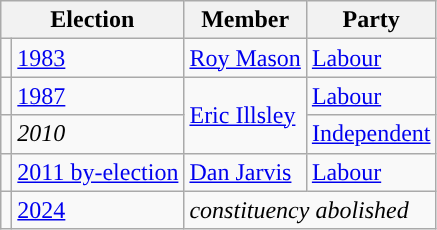<table class="wikitable">
<tr>
<th colspan="2">Election</th>
<th>Member</th>
<th>Party</th>
</tr>
<tr>
<td style="color:inherit;background-color: "></td>
<td><a href='#'>1983</a></td>
<td><a href='#'>Roy Mason</a></td>
<td><a href='#'>Labour</a></td>
</tr>
<tr>
<td style="color:inherit;background-color: "></td>
<td><a href='#'>1987</a></td>
<td rowspan="2"><a href='#'>Eric Illsley</a></td>
<td><a href='#'>Labour</a></td>
</tr>
<tr>
<td style="color:inherit;background-color: "></td>
<td><em>2010</em></td>
<td><a href='#'>Independent</a></td>
</tr>
<tr>
<td style="color:inherit;background-color: "></td>
<td><a href='#'>2011 by-election</a></td>
<td><a href='#'>Dan Jarvis</a></td>
<td><a href='#'>Labour</a></td>
</tr>
<tr>
<td></td>
<td><a href='#'>2024</a></td>
<td colspan="2"><em>constituency abolished</em></td>
</tr>
</table>
